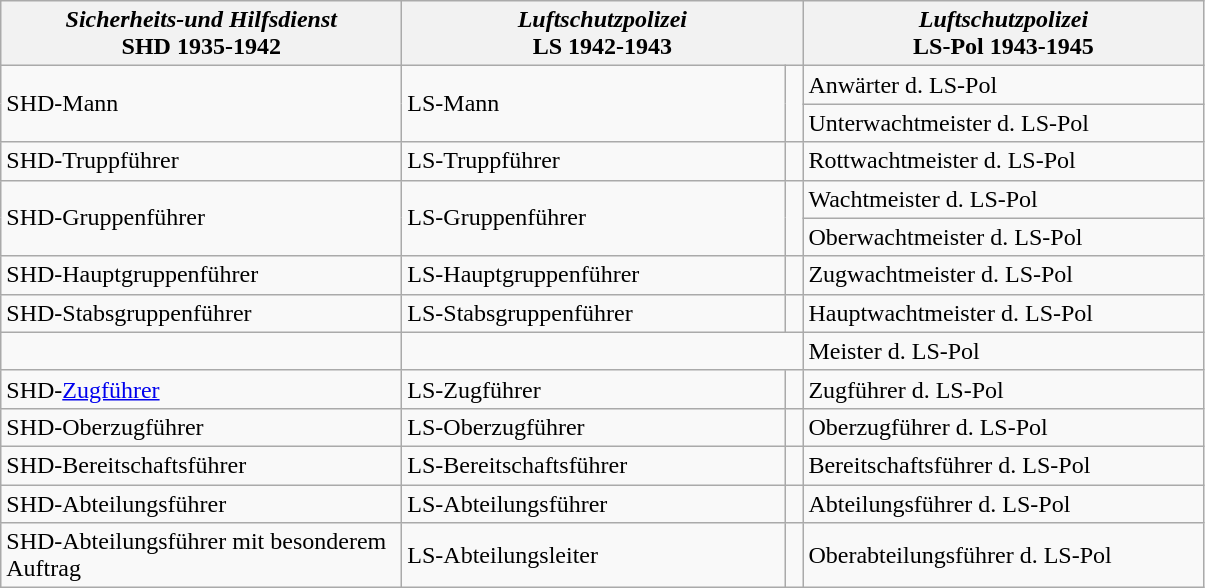<table class="wikitable">
<tr>
<th align="left" width="260"><em>Sicherheits-und Hilfsdienst</em><br>SHD 1935-1942</th>
<th colspan=2 align="left" width="260"><em>Luftschutzpolizei</em><br>LS 1942-1943</th>
<th align="left" width="260"><em>Luftschutzpolizei</em><br>LS-Pol 1943-1945</th>
</tr>
<tr>
<td rowspan=2>SHD-Mann</td>
<td rowspan=2>LS-Mann</td>
<td rowspan=2></td>
<td>Anwärter d. LS-Pol</td>
</tr>
<tr>
<td>Unterwachtmeister d. LS-Pol</td>
</tr>
<tr>
<td>SHD-Truppführer</td>
<td>LS-Truppführer</td>
<td></td>
<td>Rottwachtmeister d. LS-Pol</td>
</tr>
<tr>
<td rowspan=2>SHD-Gruppenführer</td>
<td rowspan=2>LS-Gruppenführer</td>
<td rowspan=2></td>
<td>Wachtmeister d. LS-Pol</td>
</tr>
<tr>
<td>Oberwachtmeister d. LS-Pol</td>
</tr>
<tr>
<td>SHD-Hauptgruppenführer</td>
<td>LS-Hauptgruppenführer</td>
<td></td>
<td>Zugwachtmeister d. LS-Pol</td>
</tr>
<tr>
<td>SHD-Stabsgruppenführer</td>
<td>LS-Stabsgruppenführer</td>
<td></td>
<td>Hauptwachtmeister d.  LS-Pol</td>
</tr>
<tr>
<td></td>
<td colspan=2></td>
<td>Meister d. LS-Pol</td>
</tr>
<tr>
<td>SHD-<a href='#'>Zugführer</a></td>
<td>LS-Zugführer</td>
<td></td>
<td>Zugführer d. LS-Pol</td>
</tr>
<tr>
<td>SHD-Oberzugführer</td>
<td>LS-Oberzugführer</td>
<td></td>
<td>Oberzugführer d. LS-Pol</td>
</tr>
<tr>
<td>SHD-Bereitschaftsführer</td>
<td>LS-Bereitschaftsführer</td>
<td></td>
<td>Bereitschaftsführer d. LS-Pol</td>
</tr>
<tr>
<td>SHD-Abteilungsführer</td>
<td>LS-Abteilungsführer</td>
<td></td>
<td>Abteilungsführer d. LS-Pol</td>
</tr>
<tr>
<td>SHD-Abteilungsführer mit besonderem Auftrag</td>
<td>LS-Abteilungsleiter</td>
<td></td>
<td>Oberabteilungsführer d. LS-Pol</td>
</tr>
</table>
